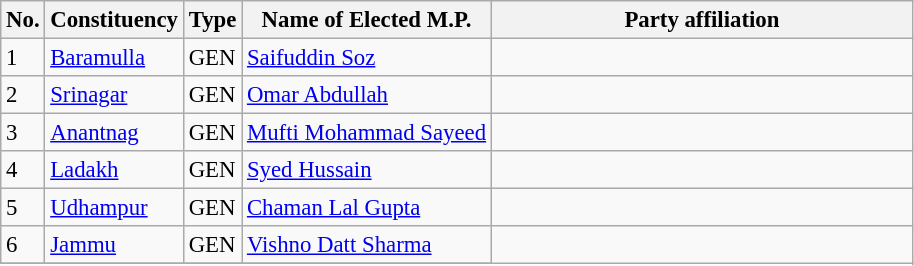<table class="wikitable" style="font-size:95%;">
<tr>
<th>No.</th>
<th>Constituency</th>
<th>Type</th>
<th>Name of Elected M.P.</th>
<th colspan="2" style="width:18em">Party affiliation</th>
</tr>
<tr>
<td>1</td>
<td><a href='#'>Baramulla</a></td>
<td>GEN</td>
<td><a href='#'>Saifuddin Soz</a></td>
<td></td>
</tr>
<tr>
<td>2</td>
<td><a href='#'>Srinagar</a></td>
<td>GEN</td>
<td><a href='#'>Omar Abdullah</a></td>
</tr>
<tr>
<td>3</td>
<td><a href='#'>Anantnag</a></td>
<td>GEN</td>
<td><a href='#'>Mufti Mohammad Sayeed</a></td>
<td></td>
</tr>
<tr>
<td>4</td>
<td><a href='#'>Ladakh</a></td>
<td>GEN</td>
<td><a href='#'>Syed Hussain</a></td>
<td></td>
</tr>
<tr>
<td>5</td>
<td><a href='#'>Udhampur</a></td>
<td>GEN</td>
<td><a href='#'>Chaman Lal Gupta</a></td>
<td></td>
</tr>
<tr>
<td>6</td>
<td><a href='#'>Jammu</a></td>
<td>GEN</td>
<td><a href='#'>Vishno Datt Sharma</a></td>
</tr>
<tr>
</tr>
</table>
